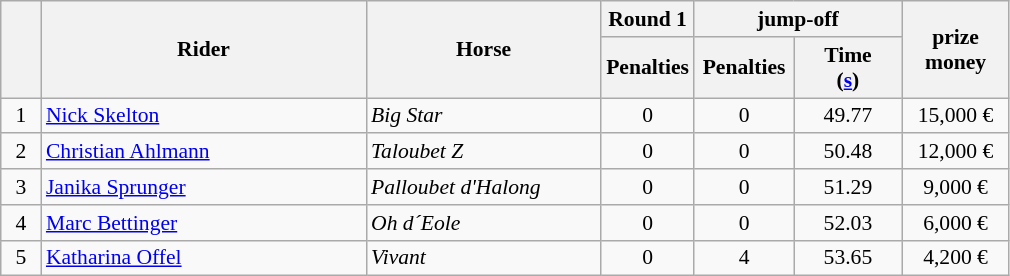<table class="wikitable" style="font-size: 90%">
<tr>
<th rowspan=2 width=20></th>
<th rowspan=2 width=210>Rider</th>
<th rowspan=2 width=150>Horse</th>
<th>Round 1</th>
<th colspan=2>jump-off</th>
<th rowspan=2 width=65>prize<br>money</th>
</tr>
<tr>
<th width=50>Penalties</th>
<th width=60>Penalties</th>
<th width=65>Time<br>(<a href='#'>s</a>)</th>
</tr>
<tr>
<td align=center>1</td>
<td> <a href='#'>Nick Skelton</a></td>
<td><em>Big Star</em></td>
<td align=center>0</td>
<td align=center>0</td>
<td align=center>49.77</td>
<td align=center>15,000 €</td>
</tr>
<tr>
<td align=center>2</td>
<td> <a href='#'>Christian Ahlmann</a></td>
<td><em>Taloubet Z</em></td>
<td align=center>0</td>
<td align=center>0</td>
<td align=center>50.48</td>
<td align=center>12,000 €</td>
</tr>
<tr>
<td align=center>3</td>
<td> <a href='#'>Janika Sprunger</a></td>
<td><em>Palloubet d'Halong</em></td>
<td align=center>0</td>
<td align=center>0</td>
<td align=center>51.29</td>
<td align=center>9,000 €</td>
</tr>
<tr>
<td align=center>4</td>
<td> <a href='#'>Marc Bettinger</a></td>
<td><em>Oh d´Eole</em></td>
<td align=center>0</td>
<td align=center>0</td>
<td align=center>52.03</td>
<td align=center>6,000 €</td>
</tr>
<tr>
<td align=center>5</td>
<td> <a href='#'>Katharina Offel</a></td>
<td><em>Vivant</em></td>
<td align=center>0</td>
<td align=center>4</td>
<td align=center>53.65</td>
<td align=center>4,200 €</td>
</tr>
</table>
